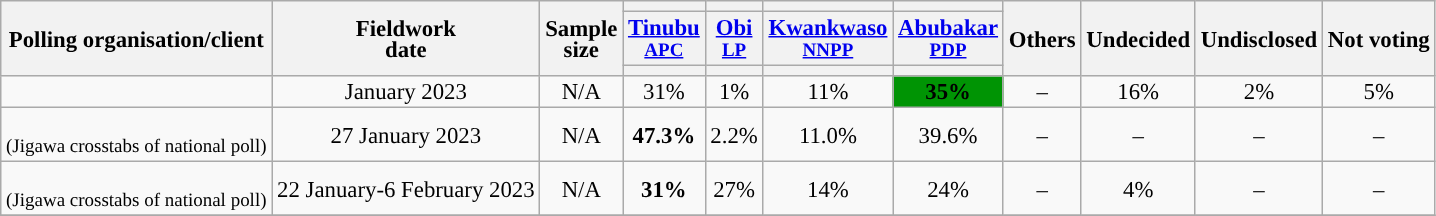<table class="wikitable" style="text-align:center;font-size:95%;line-height:14px;">
<tr>
<th rowspan="3">Polling organisation/client</th>
<th rowspan="3">Fieldwork<br>date</th>
<th rowspan="3">Sample<br>size</th>
<th></th>
<th></th>
<th></th>
<th></th>
<th rowspan="3">Others</th>
<th rowspan="3">Undecided</th>
<th rowspan="3">Undisclosed</th>
<th rowspan="3">Not voting</th>
</tr>
<tr>
<th><a href='#'>Tinubu</a><br><small><a href='#'>APC</a></small></th>
<th><a href='#'>Obi</a><br><small><a href='#'>LP</a></small></th>
<th><a href='#'>Kwankwaso</a><br><small><a href='#'>NNPP</a></small></th>
<th><a href='#'>Abubakar</a><br><small><a href='#'>PDP</a></small></th>
</tr>
<tr>
<th style="background:"></th>
<th style="background:"></th>
<th style="background:"></th>
<th style="background:"></th>
</tr>
<tr>
<td></td>
<td>January 2023</td>
<td>N/A</td>
<td>31%</td>
<td>1%</td>
<td>11%</td>
<td bgcolor=#009404><strong>35%</strong></td>
<td>–</td>
<td>16%</td>
<td>2%</td>
<td>5%</td>
</tr>
<tr>
<td><br><small>(Jigawa crosstabs of national poll)</small></td>
<td>27 January 2023</td>
<td>N/A</td>
<td><strong>47.3%</strong></td>
<td>2.2%</td>
<td>11.0%</td>
<td>39.6%</td>
<td>–</td>
<td>–</td>
<td>–</td>
<td>–</td>
</tr>
<tr>
<td><br><small>(Jigawa crosstabs of national poll)</small></td>
<td>22 January-6 February 2023</td>
<td>N/A</td>
<td><strong>31%</strong></td>
<td>27%</td>
<td>14%</td>
<td>24%</td>
<td>–</td>
<td>4%</td>
<td>–</td>
<td>–</td>
</tr>
<tr>
</tr>
</table>
